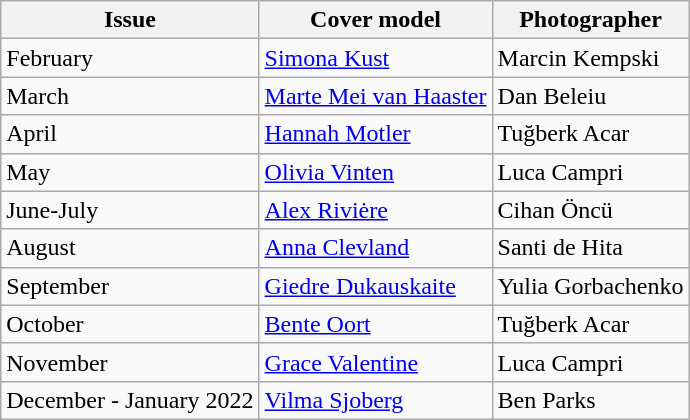<table class="sortable wikitable">
<tr>
<th>Issue</th>
<th>Cover model</th>
<th>Photographer</th>
</tr>
<tr>
<td>February</td>
<td><a href='#'>Simona Kust</a></td>
<td>Marcin Kempski</td>
</tr>
<tr>
<td>March</td>
<td><a href='#'>Marte Mei van Haaster</a></td>
<td>Dan Beleiu</td>
</tr>
<tr>
<td>April</td>
<td><a href='#'>Hannah Motler</a></td>
<td>Tuğberk Acar</td>
</tr>
<tr>
<td>May</td>
<td><a href='#'>Olivia Vinten</a></td>
<td>Luca Campri</td>
</tr>
<tr>
<td>June-July</td>
<td><a href='#'>Alex Riviėre</a></td>
<td>Cihan Öncü</td>
</tr>
<tr>
<td>August</td>
<td><a href='#'>Anna Clevland</a></td>
<td>Santi de Hita</td>
</tr>
<tr>
<td>September</td>
<td><a href='#'>Giedre Dukauskaite</a></td>
<td>Yulia Gorbachenko</td>
</tr>
<tr>
<td>October</td>
<td><a href='#'>Bente Oort</a></td>
<td>Tuğberk Acar</td>
</tr>
<tr>
<td>November</td>
<td><a href='#'>Grace Valentine</a></td>
<td>Luca Campri</td>
</tr>
<tr>
<td>December - January 2022</td>
<td><a href='#'>Vilma Sjoberg</a></td>
<td>Ben Parks</td>
</tr>
</table>
